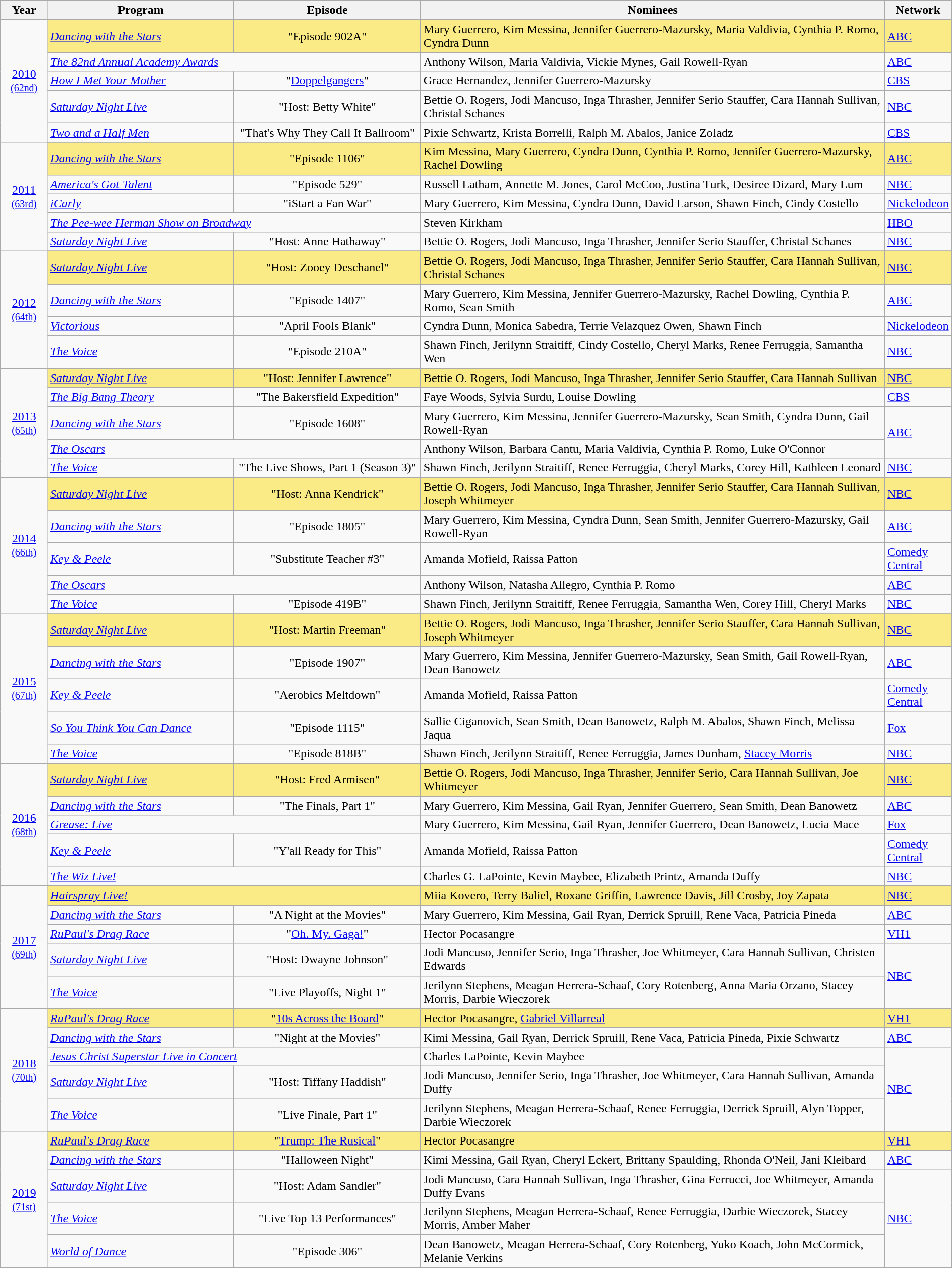<table class="wikitable" style="width:100%">
<tr bgcolor="#bebebe">
<th width="5%">Year</th>
<th width="20%">Program</th>
<th width="20%">Episode</th>
<th width="50%">Nominees</th>
<th width="5%">Network</th>
</tr>
<tr>
<td rowspan=6 style="text-align:center"><a href='#'>2010</a><br><small><a href='#'>(62nd)</a></small><br></td>
</tr>
<tr style="background:#FAEB86">
<td><em><a href='#'>Dancing with the Stars</a></em></td>
<td align=center>"Episode 902A"</td>
<td>Mary Guerrero, Kim Messina, Jennifer Guerrero-Mazursky, Maria Valdivia, Cynthia P. Romo, Cyndra Dunn</td>
<td><a href='#'>ABC</a></td>
</tr>
<tr>
<td colspan=2><em><a href='#'>The 82nd Annual Academy Awards</a></em></td>
<td>Anthony Wilson, Maria Valdivia, Vickie Mynes, Gail Rowell-Ryan</td>
<td><a href='#'>ABC</a></td>
</tr>
<tr>
<td><em><a href='#'>How I Met Your Mother</a></em></td>
<td align=center>"<a href='#'>Doppelgangers</a>"</td>
<td>Grace Hernandez, Jennifer Guerrero-Mazursky</td>
<td><a href='#'>CBS</a></td>
</tr>
<tr>
<td><em><a href='#'>Saturday Night Live</a></em></td>
<td align=center>"Host: Betty White"</td>
<td>Bettie O. Rogers, Jodi Mancuso, Inga Thrasher, Jennifer Serio Stauffer, Cara Hannah Sullivan, Christal Schanes</td>
<td><a href='#'>NBC</a></td>
</tr>
<tr>
<td><em><a href='#'>Two and a Half Men</a></em></td>
<td align=center>"That's Why They Call It Ballroom"</td>
<td>Pixie Schwartz, Krista Borrelli, Ralph M. Abalos, Janice Zoladz</td>
<td><a href='#'>CBS</a></td>
</tr>
<tr>
<td rowspan=6 style="text-align:center"><a href='#'>2011</a><br><small><a href='#'>(63rd)</a></small><br></td>
</tr>
<tr style="background:#FAEB86">
<td><em><a href='#'>Dancing with the Stars</a></em></td>
<td align=center>"Episode 1106"</td>
<td>Kim Messina, Mary Guerrero, Cyndra Dunn, Cynthia P. Romo, Jennifer Guerrero-Mazursky, Rachel Dowling</td>
<td><a href='#'>ABC</a></td>
</tr>
<tr>
<td><em><a href='#'>America's Got Talent</a></em></td>
<td align=center>"Episode 529"</td>
<td>Russell Latham, Annette M. Jones, Carol McCoo, Justina Turk, Desiree Dizard, Mary Lum</td>
<td><a href='#'>NBC</a></td>
</tr>
<tr>
<td><em><a href='#'>iCarly</a></em></td>
<td align=center>"iStart a Fan War"</td>
<td>Mary Guerrero, Kim Messina, Cyndra Dunn, David Larson, Shawn Finch, Cindy Costello</td>
<td><a href='#'>Nickelodeon</a></td>
</tr>
<tr>
<td colspan=2><em><a href='#'>The Pee-wee Herman Show on Broadway</a></em></td>
<td>Steven Kirkham</td>
<td><a href='#'>HBO</a></td>
</tr>
<tr>
<td><em><a href='#'>Saturday Night Live</a></em></td>
<td align=center>"Host: Anne Hathaway"</td>
<td>Bettie O. Rogers, Jodi Mancuso, Inga Thrasher, Jennifer Serio Stauffer, Christal Schanes</td>
<td><a href='#'>NBC</a></td>
</tr>
<tr>
<td rowspan=5 style="text-align:center"><a href='#'>2012</a><br><small><a href='#'>(64th)</a></small><br></td>
</tr>
<tr style="background:#FAEB86">
<td><em><a href='#'>Saturday Night Live</a></em></td>
<td align=center>"Host: Zooey Deschanel"</td>
<td>Bettie O. Rogers, Jodi Mancuso, Inga Thrasher, Jennifer Serio Stauffer, Cara Hannah Sullivan, Christal Schanes</td>
<td><a href='#'>NBC</a></td>
</tr>
<tr>
<td><em><a href='#'>Dancing with the Stars</a></em></td>
<td align=center>"Episode 1407"</td>
<td>Mary Guerrero, Kim Messina, Jennifer Guerrero-Mazursky, Rachel Dowling, Cynthia P. Romo, Sean Smith</td>
<td><a href='#'>ABC</a></td>
</tr>
<tr>
<td><em><a href='#'>Victorious</a></em></td>
<td align=center>"April Fools Blank"</td>
<td>Cyndra Dunn, Monica Sabedra, Terrie Velazquez Owen, Shawn Finch</td>
<td><a href='#'>Nickelodeon</a></td>
</tr>
<tr>
<td><em><a href='#'>The Voice</a></em></td>
<td align=center>"Episode 210A"</td>
<td>Shawn Finch, Jerilynn Straitiff, Cindy Costello, Cheryl Marks, Renee Ferruggia, Samantha Wen</td>
<td><a href='#'>NBC</a></td>
</tr>
<tr>
<td rowspan=6 style="text-align:center"><a href='#'>2013</a><br><small><a href='#'>(65th)</a></small><br></td>
</tr>
<tr style="background:#FAEB86">
<td><em><a href='#'>Saturday Night Live</a></em></td>
<td align=center>"Host: Jennifer Lawrence"</td>
<td>Bettie O. Rogers, Jodi Mancuso, Inga Thrasher, Jennifer Serio Stauffer, Cara Hannah Sullivan</td>
<td><a href='#'>NBC</a></td>
</tr>
<tr>
<td><em><a href='#'>The Big Bang Theory</a></em></td>
<td align=center>"The Bakersfield Expedition"</td>
<td>Faye Woods, Sylvia Surdu, Louise Dowling</td>
<td><a href='#'>CBS</a></td>
</tr>
<tr>
<td><em><a href='#'>Dancing with the Stars</a></em></td>
<td align=center>"Episode 1608"</td>
<td>Mary Guerrero, Kim Messina, Jennifer Guerrero-Mazursky, Sean Smith, Cyndra Dunn, Gail Rowell-Ryan</td>
<td rowspan=2><a href='#'>ABC</a></td>
</tr>
<tr>
<td colspan=2><em><a href='#'>The Oscars</a></em></td>
<td>Anthony Wilson, Barbara Cantu, Maria Valdivia, Cynthia P. Romo, Luke O'Connor</td>
</tr>
<tr>
<td><em><a href='#'>The Voice</a></em></td>
<td align=center>"The Live Shows, Part 1 (Season 3)"</td>
<td>Shawn Finch, Jerilynn Straitiff, Renee Ferruggia, Cheryl Marks, Corey Hill, Kathleen Leonard</td>
<td><a href='#'>NBC</a></td>
</tr>
<tr>
<td rowspan=6 style="text-align:center"><a href='#'>2014</a><br><small><a href='#'>(66th)</a></small><br></td>
</tr>
<tr style="background:#FAEB86">
<td><em><a href='#'>Saturday Night Live</a></em></td>
<td align=center>"Host: Anna Kendrick"</td>
<td>Bettie O. Rogers, Jodi Mancuso, Inga Thrasher, Jennifer Serio Stauffer, Cara Hannah Sullivan, Joseph Whitmeyer</td>
<td><a href='#'>NBC</a></td>
</tr>
<tr>
<td><em><a href='#'>Dancing with the Stars</a></em></td>
<td align=center>"Episode 1805"</td>
<td>Mary Guerrero, Kim Messina, Cyndra Dunn, Sean Smith, Jennifer Guerrero-Mazursky, Gail Rowell-Ryan</td>
<td><a href='#'>ABC</a></td>
</tr>
<tr>
<td><em><a href='#'>Key & Peele</a></em></td>
<td align=center>"Substitute Teacher #3"</td>
<td>Amanda Mofield, Raissa Patton</td>
<td><a href='#'>Comedy Central</a></td>
</tr>
<tr>
<td colspan=2><em><a href='#'>The Oscars</a></em></td>
<td>Anthony Wilson, Natasha Allegro, Cynthia P. Romo</td>
<td><a href='#'>ABC</a></td>
</tr>
<tr>
<td><em><a href='#'>The Voice</a></em></td>
<td align=center>"Episode 419B"</td>
<td>Shawn Finch, Jerilynn Straitiff, Renee Ferruggia, Samantha Wen, Corey Hill, Cheryl Marks</td>
<td><a href='#'>NBC</a></td>
</tr>
<tr>
<td rowspan=6 style="text-align:center"><a href='#'>2015</a><br><small><a href='#'>(67th)</a></small><br></td>
</tr>
<tr style="background:#FAEB86">
<td><em><a href='#'>Saturday Night Live</a></em></td>
<td align=center>"Host: Martin Freeman"</td>
<td>Bettie O. Rogers, Jodi Mancuso, Inga Thrasher, Jennifer Serio Stauffer, Cara Hannah Sullivan, Joseph Whitmeyer</td>
<td><a href='#'>NBC</a></td>
</tr>
<tr>
<td><em><a href='#'>Dancing with the Stars</a></em></td>
<td align=center>"Episode 1907"</td>
<td>Mary Guerrero, Kim Messina, Jennifer Guerrero-Mazursky, Sean Smith, Gail Rowell-Ryan, Dean Banowetz</td>
<td><a href='#'>ABC</a></td>
</tr>
<tr>
<td><em><a href='#'>Key & Peele</a></em></td>
<td align=center>"Aerobics Meltdown"</td>
<td>Amanda Mofield, Raissa Patton</td>
<td><a href='#'>Comedy Central</a></td>
</tr>
<tr>
<td><em><a href='#'>So You Think You Can Dance</a></em></td>
<td align=center>"Episode 1115"</td>
<td>Sallie Ciganovich, Sean Smith, Dean Banowetz, Ralph M. Abalos, Shawn Finch, Melissa Jaqua</td>
<td><a href='#'>Fox</a></td>
</tr>
<tr>
<td><em><a href='#'>The Voice</a></em></td>
<td align=center>"Episode 818B"</td>
<td>Shawn Finch, Jerilynn Straitiff, Renee Ferruggia, James Dunham, <a href='#'>Stacey Morris</a></td>
<td><a href='#'>NBC</a></td>
</tr>
<tr>
<td rowspan=6 style="text-align:center"><a href='#'>2016</a><br><small><a href='#'>(68th)</a></small><br></td>
</tr>
<tr style="background:#FAEB86">
<td><em><a href='#'>Saturday Night Live</a></em></td>
<td align=center>"Host: Fred Armisen"</td>
<td>Bettie O. Rogers, Jodi Mancuso, Inga Thrasher, Jennifer Serio, Cara Hannah Sullivan, Joe Whitmeyer</td>
<td><a href='#'>NBC</a></td>
</tr>
<tr>
<td><em><a href='#'>Dancing with the Stars</a></em></td>
<td align=center>"The Finals, Part 1"</td>
<td>Mary Guerrero, Kim Messina, Gail Ryan, Jennifer Guerrero, Sean Smith, Dean Banowetz</td>
<td><a href='#'>ABC</a></td>
</tr>
<tr>
<td colspan=2><em><a href='#'>Grease: Live</a></em></td>
<td>Mary Guerrero, Kim Messina, Gail Ryan, Jennifer Guerrero, Dean Banowetz, Lucia Mace</td>
<td><a href='#'>Fox</a></td>
</tr>
<tr>
<td><em><a href='#'>Key & Peele</a></em></td>
<td align=center>"Y'all Ready for This"</td>
<td>Amanda Mofield, Raissa Patton</td>
<td><a href='#'>Comedy Central</a></td>
</tr>
<tr>
<td colspan=2><em><a href='#'>The Wiz Live!</a></em></td>
<td>Charles G. LaPointe, Kevin Maybee, Elizabeth Printz, Amanda Duffy</td>
<td><a href='#'>NBC</a></td>
</tr>
<tr>
<td rowspan=6 style="text-align:center"><a href='#'>2017</a><br><small><a href='#'>(69th)</a></small><br></td>
</tr>
<tr style="background:#FAEB86">
<td colspan=2><em><a href='#'>Hairspray Live!</a></em></td>
<td>Miia Kovero, Terry Baliel, Roxane Griffin, Lawrence Davis, Jill Crosby, Joy Zapata</td>
<td><a href='#'>NBC</a></td>
</tr>
<tr>
<td><em><a href='#'>Dancing with the Stars</a></em></td>
<td align=center>"A Night at the Movies"</td>
<td>Mary Guerrero, Kim Messina, Gail Ryan, Derrick Spruill, Rene Vaca, Patricia Pineda</td>
<td><a href='#'>ABC</a></td>
</tr>
<tr>
<td><em><a href='#'>RuPaul's Drag Race</a></em></td>
<td align=center>"<a href='#'>Oh. My. Gaga!</a>"</td>
<td>Hector Pocasangre</td>
<td><a href='#'>VH1</a></td>
</tr>
<tr>
<td><em><a href='#'>Saturday Night Live</a></em></td>
<td align=center>"Host: Dwayne Johnson"</td>
<td>Jodi Mancuso, Jennifer Serio, Inga Thrasher, Joe Whitmeyer, Cara Hannah Sullivan, Christen Edwards</td>
<td rowspan=2><a href='#'>NBC</a></td>
</tr>
<tr>
<td><em><a href='#'>The Voice</a></em></td>
<td align=center>"Live Playoffs, Night 1"</td>
<td>Jerilynn Stephens, Meagan Herrera-Schaaf, Cory Rotenberg, Anna Maria Orzano, Stacey Morris, Darbie Wieczorek</td>
</tr>
<tr>
<td rowspan=6 style="text-align:center"><a href='#'>2018</a><br><small><a href='#'>(70th)</a></small><br></td>
</tr>
<tr style="background:#FAEB86">
<td><em><a href='#'>RuPaul's Drag Race</a></em></td>
<td align=center>"<a href='#'>10s Across the Board</a>"</td>
<td>Hector Pocasangre, <a href='#'>Gabriel Villarreal</a></td>
<td><a href='#'>VH1</a></td>
</tr>
<tr>
<td><em><a href='#'>Dancing with the Stars</a></em></td>
<td align=center>"Night at the Movies"</td>
<td>Kimi Messina, Gail Ryan, Derrick Spruill, Rene Vaca, Patricia Pineda, Pixie Schwartz</td>
<td><a href='#'>ABC</a></td>
</tr>
<tr>
<td colspan=2><em><a href='#'>Jesus Christ Superstar Live in Concert</a></em></td>
<td>Charles LaPointe, Kevin Maybee</td>
<td rowspan=3><a href='#'>NBC</a></td>
</tr>
<tr>
<td><em><a href='#'>Saturday Night Live</a></em></td>
<td align=center>"Host: Tiffany Haddish"</td>
<td>Jodi Mancuso, Jennifer Serio, Inga Thrasher, Joe Whitmeyer, Cara Hannah Sullivan, Amanda Duffy</td>
</tr>
<tr>
<td><em><a href='#'>The Voice</a></em></td>
<td align=center>"Live Finale, Part 1"</td>
<td>Jerilynn Stephens, Meagan Herrera-Schaaf, Renee Ferruggia, Derrick Spruill, Alyn Topper, Darbie Wieczorek</td>
</tr>
<tr>
<td rowspan=6 style="text-align:center"><a href='#'>2019</a><br><small><a href='#'>(71st)</a></small><br></td>
</tr>
<tr style="background:#FAEB86">
<td><em><a href='#'>RuPaul's Drag Race</a></em></td>
<td align=center>"<a href='#'>Trump: The Rusical</a>"</td>
<td>Hector Pocasangre</td>
<td><a href='#'>VH1</a></td>
</tr>
<tr>
<td><em><a href='#'>Dancing with the Stars</a></em></td>
<td align=center>"Halloween Night"</td>
<td>Kimi Messina, Gail Ryan, Cheryl Eckert, Brittany Spaulding, Rhonda O'Neil, Jani Kleibard</td>
<td><a href='#'>ABC</a></td>
</tr>
<tr>
<td><em><a href='#'>Saturday Night Live</a></em></td>
<td align=center>"Host: Adam Sandler"</td>
<td>Jodi Mancuso, Cara Hannah Sullivan, Inga Thrasher, Gina Ferrucci, Joe Whitmeyer, Amanda Duffy Evans</td>
<td rowspan=3><a href='#'>NBC</a></td>
</tr>
<tr>
<td><em><a href='#'>The Voice</a></em></td>
<td align=center>"Live Top 13 Performances"</td>
<td>Jerilynn Stephens, Meagan Herrera-Schaaf, Renee Ferruggia, Darbie Wieczorek, Stacey Morris, Amber Maher</td>
</tr>
<tr>
<td><em><a href='#'>World of Dance</a></em></td>
<td align=center>"Episode 306"</td>
<td>Dean Banowetz, Meagan Herrera-Schaaf, Cory Rotenberg, Yuko Koach, John McCormick, Melanie Verkins</td>
</tr>
</table>
